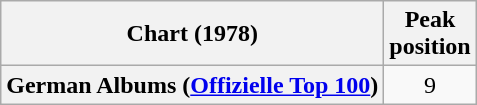<table class="wikitable sortable plainrowheaders" style="text-align:center">
<tr>
<th scope="col">Chart (1978)</th>
<th scope="col">Peak<br>position</th>
</tr>
<tr>
<th scope="row">German Albums (<a href='#'>Offizielle Top 100</a>)</th>
<td>9</td>
</tr>
</table>
